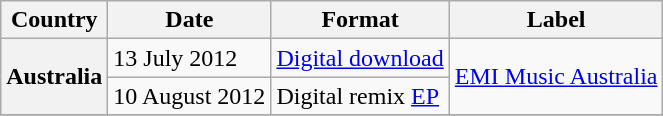<table class="wikitable plainrowheaders">
<tr>
<th scope="col">Country</th>
<th scope="col">Date</th>
<th scope="col">Format</th>
<th scope="col">Label</th>
</tr>
<tr>
<th scope="row" rowspan="2">Australia</th>
<td>13 July 2012</td>
<td><a href='#'>Digital download</a></td>
<td rowspan="2"><a href='#'>EMI Music Australia</a></td>
</tr>
<tr>
<td>10 August 2012</td>
<td>Digital remix <a href='#'>EP</a></td>
</tr>
<tr>
</tr>
</table>
